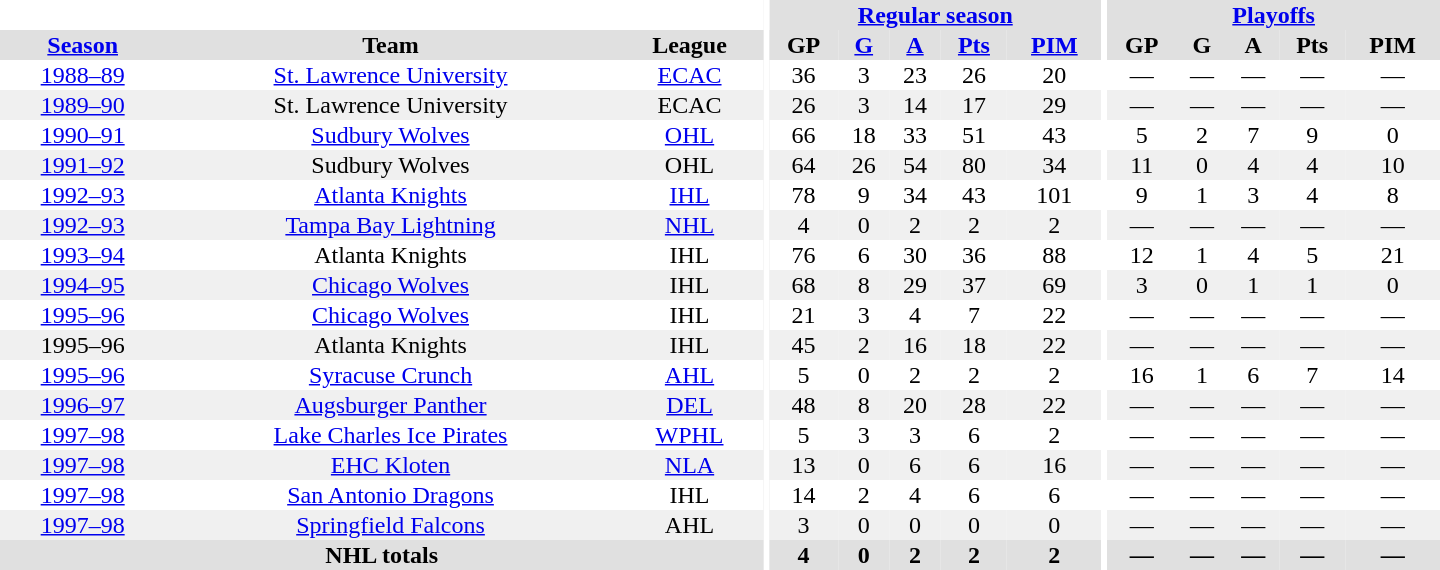<table border="0" cellpadding="1" cellspacing="0" style="text-align:center; width:60em">
<tr bgcolor="#e0e0e0">
<th colspan="3" bgcolor="#ffffff"></th>
<th rowspan="99" bgcolor="#ffffff"></th>
<th colspan="5"><a href='#'>Regular season</a></th>
<th rowspan="99" bgcolor="#ffffff"></th>
<th colspan="5"><a href='#'>Playoffs</a></th>
</tr>
<tr bgcolor="#e0e0e0">
<th><a href='#'>Season</a></th>
<th>Team</th>
<th>League</th>
<th>GP</th>
<th><a href='#'>G</a></th>
<th><a href='#'>A</a></th>
<th><a href='#'>Pts</a></th>
<th><a href='#'>PIM</a></th>
<th>GP</th>
<th>G</th>
<th>A</th>
<th>Pts</th>
<th>PIM</th>
</tr>
<tr>
<td><a href='#'>1988–89</a></td>
<td><a href='#'>St. Lawrence University</a></td>
<td><a href='#'>ECAC</a></td>
<td>36</td>
<td>3</td>
<td>23</td>
<td>26</td>
<td>20</td>
<td>—</td>
<td>—</td>
<td>—</td>
<td>—</td>
<td>—</td>
</tr>
<tr bgcolor="#f0f0f0">
<td><a href='#'>1989–90</a></td>
<td>St. Lawrence University</td>
<td>ECAC</td>
<td>26</td>
<td>3</td>
<td>14</td>
<td>17</td>
<td>29</td>
<td>—</td>
<td>—</td>
<td>—</td>
<td>—</td>
<td>—</td>
</tr>
<tr>
<td><a href='#'>1990–91</a></td>
<td><a href='#'>Sudbury Wolves</a></td>
<td><a href='#'>OHL</a></td>
<td>66</td>
<td>18</td>
<td>33</td>
<td>51</td>
<td>43</td>
<td>5</td>
<td>2</td>
<td>7</td>
<td>9</td>
<td>0</td>
</tr>
<tr bgcolor="#f0f0f0">
<td><a href='#'>1991–92</a></td>
<td>Sudbury Wolves</td>
<td>OHL</td>
<td>64</td>
<td>26</td>
<td>54</td>
<td>80</td>
<td>34</td>
<td>11</td>
<td>0</td>
<td>4</td>
<td>4</td>
<td>10</td>
</tr>
<tr>
<td><a href='#'>1992–93</a></td>
<td><a href='#'>Atlanta Knights</a></td>
<td><a href='#'>IHL</a></td>
<td>78</td>
<td>9</td>
<td>34</td>
<td>43</td>
<td>101</td>
<td>9</td>
<td>1</td>
<td>3</td>
<td>4</td>
<td>8</td>
</tr>
<tr bgcolor="#f0f0f0">
<td><a href='#'>1992–93</a></td>
<td><a href='#'>Tampa Bay Lightning</a></td>
<td><a href='#'>NHL</a></td>
<td>4</td>
<td>0</td>
<td>2</td>
<td>2</td>
<td>2</td>
<td>—</td>
<td>—</td>
<td>—</td>
<td>—</td>
<td>—</td>
</tr>
<tr>
<td><a href='#'>1993–94</a></td>
<td>Atlanta Knights</td>
<td>IHL</td>
<td>76</td>
<td>6</td>
<td>30</td>
<td>36</td>
<td>88</td>
<td>12</td>
<td>1</td>
<td>4</td>
<td>5</td>
<td>21</td>
</tr>
<tr bgcolor="#f0f0f0">
<td><a href='#'>1994–95</a></td>
<td><a href='#'>Chicago Wolves</a></td>
<td>IHL</td>
<td>68</td>
<td>8</td>
<td>29</td>
<td>37</td>
<td>69</td>
<td>3</td>
<td>0</td>
<td>1</td>
<td>1</td>
<td>0</td>
</tr>
<tr>
<td><a href='#'>1995–96</a></td>
<td><a href='#'>Chicago Wolves</a></td>
<td>IHL</td>
<td>21</td>
<td>3</td>
<td>4</td>
<td>7</td>
<td>22</td>
<td>—</td>
<td>—</td>
<td>—</td>
<td>—</td>
<td>—</td>
</tr>
<tr bgcolor="#f0f0f0">
<td>1995–96</td>
<td>Atlanta Knights</td>
<td>IHL</td>
<td>45</td>
<td>2</td>
<td>16</td>
<td>18</td>
<td>22</td>
<td>—</td>
<td>—</td>
<td>—</td>
<td>—</td>
<td>—</td>
</tr>
<tr>
<td><a href='#'>1995–96</a></td>
<td><a href='#'>Syracuse Crunch</a></td>
<td><a href='#'>AHL</a></td>
<td>5</td>
<td>0</td>
<td>2</td>
<td>2</td>
<td>2</td>
<td>16</td>
<td>1</td>
<td>6</td>
<td>7</td>
<td>14</td>
</tr>
<tr bgcolor="#f0f0f0">
<td><a href='#'>1996–97</a></td>
<td><a href='#'>Augsburger Panther</a></td>
<td><a href='#'>DEL</a></td>
<td>48</td>
<td>8</td>
<td>20</td>
<td>28</td>
<td>22</td>
<td>—</td>
<td>—</td>
<td>—</td>
<td>—</td>
<td>—</td>
</tr>
<tr>
<td><a href='#'>1997–98</a></td>
<td><a href='#'>Lake Charles Ice Pirates</a></td>
<td><a href='#'>WPHL</a></td>
<td>5</td>
<td>3</td>
<td>3</td>
<td>6</td>
<td>2</td>
<td>—</td>
<td>—</td>
<td>—</td>
<td>—</td>
<td>—</td>
</tr>
<tr bgcolor="#f0f0f0">
<td><a href='#'>1997–98</a></td>
<td><a href='#'>EHC Kloten</a></td>
<td><a href='#'>NLA</a></td>
<td>13</td>
<td>0</td>
<td>6</td>
<td>6</td>
<td>16</td>
<td>—</td>
<td>—</td>
<td>—</td>
<td>—</td>
<td>—</td>
</tr>
<tr>
<td><a href='#'>1997–98</a></td>
<td><a href='#'>San Antonio Dragons</a></td>
<td>IHL</td>
<td>14</td>
<td>2</td>
<td>4</td>
<td>6</td>
<td>6</td>
<td>—</td>
<td>—</td>
<td>—</td>
<td>—</td>
<td>—</td>
</tr>
<tr bgcolor="#f0f0f0">
<td><a href='#'>1997–98</a></td>
<td><a href='#'>Springfield Falcons</a></td>
<td>AHL</td>
<td>3</td>
<td>0</td>
<td>0</td>
<td>0</td>
<td>0</td>
<td>—</td>
<td>—</td>
<td>—</td>
<td>—</td>
<td>—</td>
</tr>
<tr bgcolor="#e0e0e0">
<th colspan="3">NHL totals</th>
<th>4</th>
<th>0</th>
<th>2</th>
<th>2</th>
<th>2</th>
<th>—</th>
<th>—</th>
<th>—</th>
<th>—</th>
<th>—</th>
</tr>
</table>
